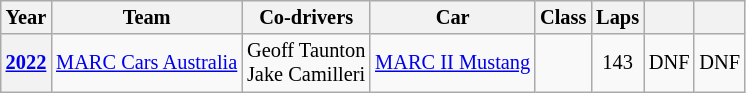<table class="wikitable" style="font-size:85%; text-align:center">
<tr>
<th>Year</th>
<th>Team</th>
<th>Co-drivers</th>
<th>Car</th>
<th>Class</th>
<th>Laps</th>
<th></th>
<th></th>
</tr>
<tr>
<th><a href='#'>2022</a></th>
<td align="left"> <a href='#'>MARC Cars Australia</a></td>
<td align="left"> Geoff Taunton<br> Jake Camilleri</td>
<td align="left"><a href='#'>MARC II Mustang</a></td>
<td></td>
<td>143</td>
<td>DNF</td>
<td>DNF</td>
</tr>
</table>
